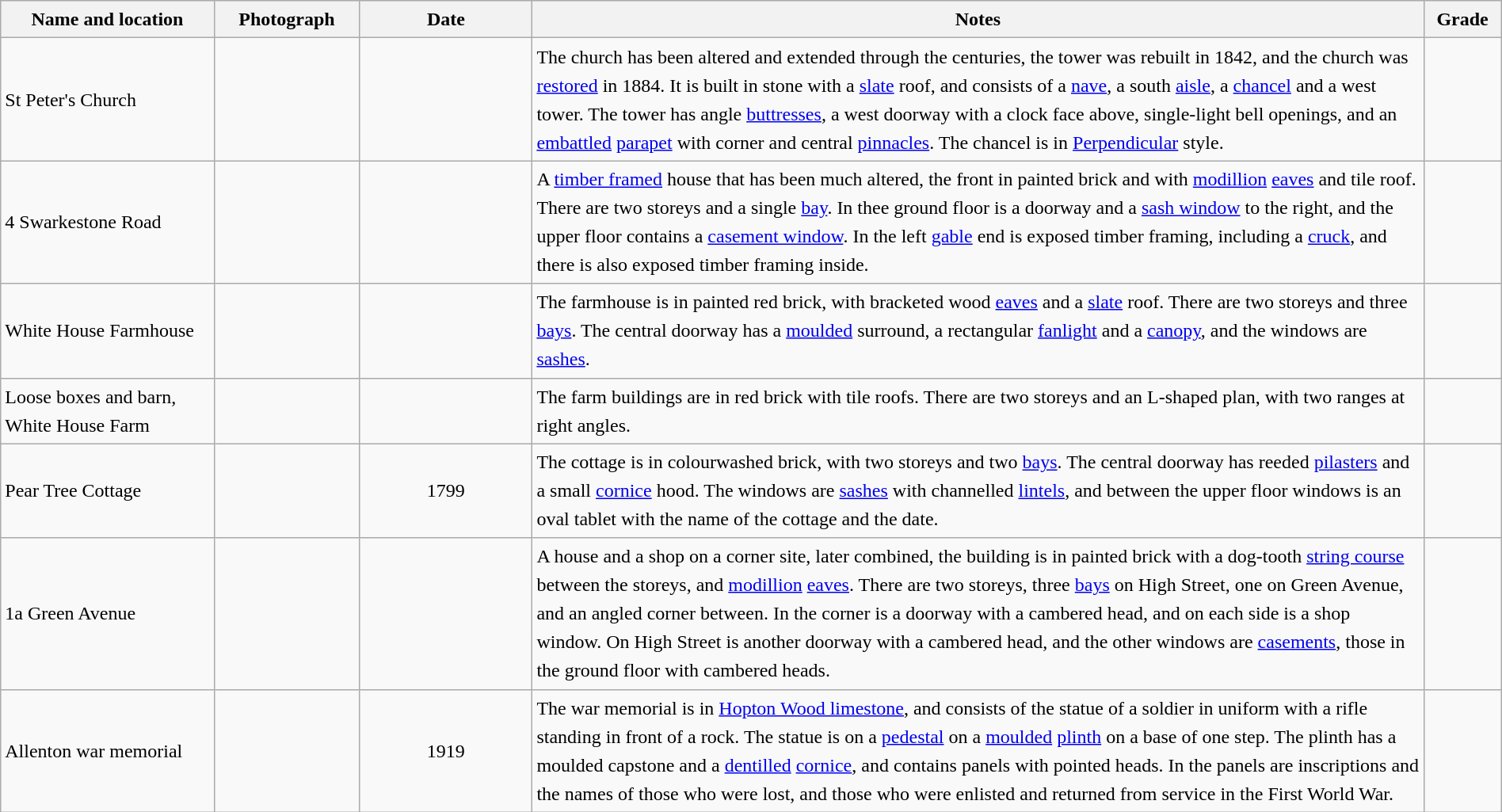<table class="wikitable sortable plainrowheaders" style="width:100%; border:0px; text-align:left; line-height:150%">
<tr>
<th scope="col"  style="width:150px">Name and location</th>
<th scope="col"  style="width:100px" class="unsortable">Photograph</th>
<th scope="col"  style="width:120px">Date</th>
<th scope="col"  style="width:650px" class="unsortable">Notes</th>
<th scope="col"  style="width:50px">Grade</th>
</tr>
<tr>
<td>St Peter's Church<br><small></small></td>
<td></td>
<td align="center"></td>
<td>The church has been altered and extended through the centuries, the tower was rebuilt in 1842, and the church was <a href='#'>restored</a> in 1884.  It is built in stone with a <a href='#'>slate</a> roof, and consists of a <a href='#'>nave</a>, a south <a href='#'>aisle</a>, a <a href='#'>chancel</a> and a west tower.  The tower has angle <a href='#'>buttresses</a>, a west doorway with a clock face above, single-light bell openings, and an <a href='#'>embattled</a> <a href='#'>parapet</a> with corner and central <a href='#'>pinnacles</a>.  The chancel is in <a href='#'>Perpendicular</a> style.</td>
<td align="center" ></td>
</tr>
<tr>
<td>4 Swarkestone Road<br><small></small></td>
<td></td>
<td align="center"></td>
<td>A <a href='#'>timber framed</a> house that has been much altered, the front in painted brick and with <a href='#'>modillion</a> <a href='#'>eaves</a> and tile roof.  There are two storeys and a single <a href='#'>bay</a>.  In thee ground floor is a doorway and a <a href='#'>sash window</a> to the right, and the upper floor contains a <a href='#'>casement window</a>.  In the left <a href='#'>gable</a> end is exposed timber framing, including a <a href='#'>cruck</a>, and there is also exposed timber framing inside.</td>
<td align="center" ></td>
</tr>
<tr>
<td>White House Farmhouse<br><small></small></td>
<td></td>
<td align="center"></td>
<td>The farmhouse is in painted red brick, with bracketed wood <a href='#'>eaves</a> and a <a href='#'>slate</a> roof.  There are two storeys and three <a href='#'>bays</a>.  The central doorway has a <a href='#'>moulded</a> surround, a rectangular <a href='#'>fanlight</a> and a <a href='#'>canopy</a>, and the windows are <a href='#'>sashes</a>.</td>
<td align="center" ></td>
</tr>
<tr>
<td>Loose boxes and barn,<br>White House Farm<br><small></small></td>
<td></td>
<td align="center"></td>
<td>The farm buildings are in red brick with tile roofs.  There are two storeys and an L-shaped plan, with two ranges at right angles.</td>
<td align="center" ></td>
</tr>
<tr>
<td>Pear Tree Cottage<br><small></small></td>
<td></td>
<td align="center">1799</td>
<td>The cottage is in colourwashed brick, with two storeys and two <a href='#'>bays</a>.  The central doorway has reeded <a href='#'>pilasters</a> and a small <a href='#'>cornice</a> hood.  The windows are <a href='#'>sashes</a> with channelled <a href='#'>lintels</a>, and between the upper floor windows is an oval tablet with the name of the cottage and the date.</td>
<td align="center" ></td>
</tr>
<tr>
<td>1a Green Avenue<br><small></small></td>
<td></td>
<td align="center"></td>
<td>A house and a shop on a corner site, later combined, the building is in painted brick with a dog-tooth <a href='#'>string course</a> between the storeys, and <a href='#'>modillion</a> <a href='#'>eaves</a>.  There are two storeys, three <a href='#'>bays</a> on High Street, one on Green Avenue, and an angled corner between.  In the corner is a doorway with a cambered head, and on each side is a shop window.  On High Street is another doorway with a cambered head, and the other windows are <a href='#'>casements</a>, those in the ground floor with cambered heads.</td>
<td align="center" ></td>
</tr>
<tr>
<td>Allenton war memorial<br><small></small></td>
<td></td>
<td align="center">1919</td>
<td>The war memorial is in <a href='#'>Hopton Wood limestone</a>, and consists of the statue of a soldier in uniform with a rifle standing in front of a rock.  The statue is on a <a href='#'>pedestal</a> on a <a href='#'>moulded</a> <a href='#'>plinth</a> on a base of one step.  The plinth has a moulded capstone and a <a href='#'>dentilled</a> <a href='#'>cornice</a>, and contains panels with pointed heads.  In the panels are inscriptions and the names of those who were lost, and those who were enlisted and returned from service in the First World War.</td>
<td align="center" ></td>
</tr>
<tr>
</tr>
</table>
